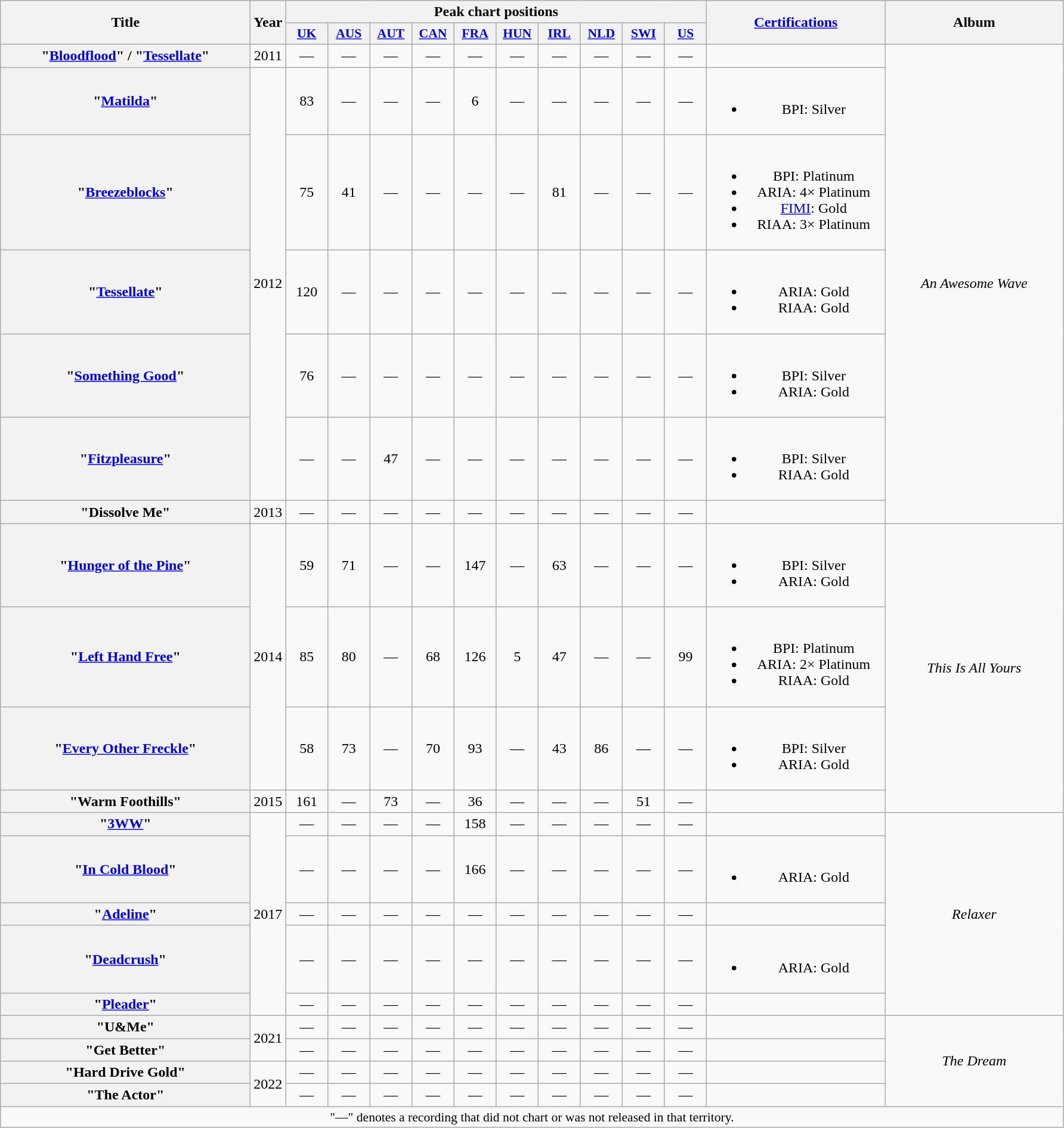<table class="wikitable plainrowheaders" style="text-align:center;">
<tr>
<th scope="col" rowspan="2" style="width:17em;">Title</th>
<th scope="col" rowspan="2" style="width:1em;">Year</th>
<th scope="col" colspan="10">Peak chart positions</th>
<th scope="col" rowspan="2" style="width:12em;"><a href='#'>Certifications</a></th>
<th scope="col" rowspan="2" style="width:12em;">Album</th>
</tr>
<tr>
<th scope="col" style="width:2.8em;font-size:90%;"><a href='#'>UK</a><br></th>
<th scope="col" style="width:2.8em;font-size:90%;"><a href='#'>AUS</a><br></th>
<th scope="col" style="width:2.8em;font-size:90%;"><a href='#'>AUT</a><br></th>
<th scope="col" style="width:2.8em;font-size:90%;"><a href='#'>CAN</a><br></th>
<th scope="col" style="width:2.8em;font-size:90%;"><a href='#'>FRA</a><br></th>
<th scope="col" style="width:2.8em;font-size:90%;"><a href='#'>HUN</a><br></th>
<th scope="col" style="width:2.8em;font-size:90%;"><a href='#'>IRL</a><br></th>
<th scope="col" style="width:2.8em;font-size:90%;"><a href='#'>NLD</a><br></th>
<th scope="col" style="width:2.8em;font-size:90%;"><a href='#'>SWI</a><br></th>
<th scope="col" style="width:2.8em;font-size:90%;"><a href='#'>US</a><br></th>
</tr>
<tr>
<th scope="row">"<a href='#'>Bloodflood</a>" / "<a href='#'>Tessellate</a>"</th>
<td>2011</td>
<td>—</td>
<td>—</td>
<td>—</td>
<td>—</td>
<td>—</td>
<td>—</td>
<td>—</td>
<td>—</td>
<td>—</td>
<td>—</td>
<td></td>
<td rowspan="7"><em>An Awesome Wave</em></td>
</tr>
<tr>
<th scope="row">"<a href='#'>Matilda</a>"</th>
<td rowspan="5">2012</td>
<td>83</td>
<td>—</td>
<td>—</td>
<td>—</td>
<td>6</td>
<td>—</td>
<td>—</td>
<td>—</td>
<td>—</td>
<td>—</td>
<td><br><ul><li>BPI: Silver</li></ul></td>
</tr>
<tr>
<th scope="row">"<a href='#'>Breezeblocks</a>"</th>
<td>75</td>
<td>41</td>
<td>—</td>
<td>—</td>
<td>—</td>
<td>—</td>
<td>81</td>
<td>—</td>
<td>—</td>
<td>—</td>
<td><br><ul><li>BPI: Platinum</li><li>ARIA: 4× Platinum</li><li><a href='#'>FIMI</a>: Gold</li><li>RIAA: 3× Platinum</li></ul></td>
</tr>
<tr>
<th scope="row">"<a href='#'>Tessellate</a>"</th>
<td>120</td>
<td>—</td>
<td>—</td>
<td>—</td>
<td>—</td>
<td>—</td>
<td>—</td>
<td>—</td>
<td>—</td>
<td>—</td>
<td><br><ul><li>ARIA: Gold</li><li>RIAA: Gold</li></ul></td>
</tr>
<tr>
<th scope="row">"<a href='#'>Something Good</a>"</th>
<td>76</td>
<td>—</td>
<td>—</td>
<td>—</td>
<td>—</td>
<td>—</td>
<td>—</td>
<td>—</td>
<td>—</td>
<td>—</td>
<td><br><ul><li>BPI: Silver</li><li>ARIA: Gold</li></ul></td>
</tr>
<tr>
<th scope="row">"<a href='#'>Fitzpleasure</a>"</th>
<td>—</td>
<td>—</td>
<td>47</td>
<td>—</td>
<td>—</td>
<td>—</td>
<td>—</td>
<td>—</td>
<td>—</td>
<td>—</td>
<td><br><ul><li>BPI: Silver</li><li>RIAA: Gold</li></ul></td>
</tr>
<tr>
<th scope="row">"Dissolve Me"</th>
<td>2013</td>
<td>—</td>
<td>—</td>
<td>—</td>
<td>—</td>
<td>—</td>
<td>—</td>
<td>—</td>
<td>—</td>
<td>—</td>
<td>—</td>
<td></td>
</tr>
<tr>
<th scope="row">"<a href='#'>Hunger of the Pine</a>"</th>
<td rowspan="3">2014</td>
<td>59</td>
<td>71</td>
<td>—</td>
<td>—</td>
<td>147</td>
<td>—</td>
<td>63</td>
<td>—</td>
<td>—</td>
<td>—</td>
<td><br><ul><li>BPI: Silver</li><li>ARIA: Gold</li></ul></td>
<td rowspan="4"><em>This Is All Yours</em></td>
</tr>
<tr>
<th scope="row">"<a href='#'>Left Hand Free</a>"</th>
<td>85</td>
<td>80</td>
<td>—</td>
<td>68</td>
<td>126</td>
<td>5</td>
<td>47</td>
<td>—</td>
<td>—</td>
<td>99</td>
<td><br><ul><li>BPI: Platinum</li><li>ARIA: 2× Platinum</li><li>RIAA: Gold</li></ul></td>
</tr>
<tr>
<th scope="row">"<a href='#'>Every Other Freckle</a>"</th>
<td>58</td>
<td>73</td>
<td>—</td>
<td>70</td>
<td>93</td>
<td>—</td>
<td>43</td>
<td>86</td>
<td>—</td>
<td>—</td>
<td><br><ul><li>BPI: Silver</li><li>ARIA: Gold</li></ul></td>
</tr>
<tr>
<th scope="row">"Warm Foothills"</th>
<td>2015</td>
<td>161</td>
<td>—</td>
<td>73</td>
<td>—</td>
<td>36</td>
<td>—</td>
<td>—</td>
<td>—</td>
<td>51</td>
<td>—</td>
<td></td>
</tr>
<tr>
<th scope="row">"<a href='#'>3WW</a>"</th>
<td rowspan="5">2017</td>
<td>—</td>
<td>—</td>
<td>—</td>
<td>—</td>
<td>158</td>
<td>—</td>
<td>—</td>
<td>—</td>
<td>—</td>
<td>—</td>
<td></td>
<td rowspan="5"><em>Relaxer</em></td>
</tr>
<tr>
<th scope="row">"<a href='#'>In Cold Blood</a>"</th>
<td>—</td>
<td>—</td>
<td>—</td>
<td>—</td>
<td>166</td>
<td>—</td>
<td>—</td>
<td>—</td>
<td>—</td>
<td>—</td>
<td><br><ul><li>ARIA: Gold</li></ul></td>
</tr>
<tr>
<th scope="row">"<a href='#'>Adeline</a>"</th>
<td>—</td>
<td>—</td>
<td>—</td>
<td>—</td>
<td>—</td>
<td>—</td>
<td>—</td>
<td>—</td>
<td>—</td>
<td>—</td>
<td></td>
</tr>
<tr>
<th scope="row">"<a href='#'>Deadcrush</a>"</th>
<td>—</td>
<td>—</td>
<td>—</td>
<td>—</td>
<td>—</td>
<td>—</td>
<td>—</td>
<td>—</td>
<td>—</td>
<td>—</td>
<td><br><ul><li>ARIA: Gold</li></ul></td>
</tr>
<tr>
<th scope="row">"<a href='#'>Pleader</a>"</th>
<td>—</td>
<td>—</td>
<td>—</td>
<td>—</td>
<td>—</td>
<td>—</td>
<td>—</td>
<td>—</td>
<td>—</td>
<td>—</td>
<td></td>
</tr>
<tr>
<th scope="row">"U&Me"</th>
<td rowspan="2">2021</td>
<td>—</td>
<td>—</td>
<td>—</td>
<td>—</td>
<td>—</td>
<td>—</td>
<td>—</td>
<td>—</td>
<td>—</td>
<td>—</td>
<td></td>
<td rowspan="4"><em>The Dream</em></td>
</tr>
<tr>
<th scope="row">"Get Better"</th>
<td>—</td>
<td>—</td>
<td>—</td>
<td>—</td>
<td>—</td>
<td>—</td>
<td>—</td>
<td>—</td>
<td>—</td>
<td>—</td>
<td></td>
</tr>
<tr>
<th scope="row">"Hard Drive Gold"</th>
<td rowspan="2">2022</td>
<td>—</td>
<td>—</td>
<td>—</td>
<td>—</td>
<td>—</td>
<td>—</td>
<td>—</td>
<td>—</td>
<td>—</td>
<td>—</td>
<td></td>
</tr>
<tr>
<th scope="row">"The Actor"</th>
<td>—</td>
<td>—</td>
<td>—</td>
<td>—</td>
<td>—</td>
<td>—</td>
<td>—</td>
<td>—</td>
<td>—</td>
<td>—</td>
<td></td>
</tr>
<tr>
<td colspan="15" style="font-size:90%">"—" denotes a recording that did not chart or was not released in that territory.</td>
</tr>
</table>
